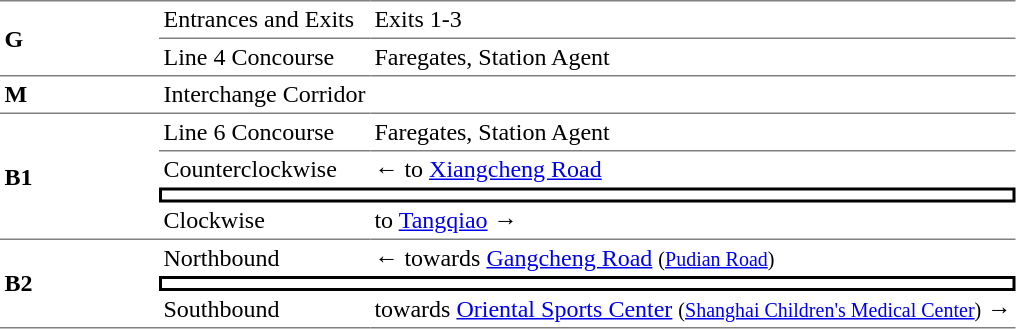<table cellspacing=0 cellpadding=3>
<tr>
<td style="border-top:solid 1px gray;border-bottom:solid 1px gray;" rowspan=2 width=100><strong>G</strong></td>
<td style="border-top:solid 1px gray;border-bottom:solid 1px gray;">Entrances and Exits</td>
<td style="border-top:solid 1px gray;border-bottom:solid 1px gray;">Exits 1-3</td>
</tr>
<tr>
<td style="border-bottom:solid 1px gray;">Line 4 Concourse</td>
<td style="border-bottom:solid 1px gray;">Faregates, Station Agent</td>
</tr>
<tr>
<td style="border-bottom:solid 1px gray;"><strong>M</strong></td>
<td style="border-bottom:solid 1px gray;">Interchange Corridor</td>
<td style="border-bottom:solid 1px gray;"></td>
</tr>
<tr>
<td style="border-bottom:solid 1px gray;" rowspan=4><strong>B1</strong></td>
<td style="border-bottom:solid 1px gray;">Line 6 Concourse</td>
<td style="border-bottom:solid 1px gray;">Faregates, Station Agent</td>
</tr>
<tr>
<td>Counterclockwise</td>
<td>←  to <a href='#'>Xiangcheng Road</a></td>
</tr>
<tr>
<td style="border-right:solid 2px black;border-left:solid 2px black;border-top:solid 2px black;border-bottom:solid 2px black;" colspan=2></td>
</tr>
<tr>
<td style="border-bottom:solid 1px gray;">Clockwise</td>
<td style="border-bottom:solid 1px gray;">  to <a href='#'>Tangqiao</a> →</td>
</tr>
<tr>
<td style="border-bottom:solid 1px gray;" rowspan=3><strong>B2</strong></td>
<td>Northbound</td>
<td>←  towards <a href='#'>Gangcheng Road</a> <small>(<a href='#'>Pudian Road</a>)</small></td>
</tr>
<tr>
<td style="border-right:solid 2px black;border-left:solid 2px black;border-top:solid 2px black;border-bottom:solid 2px black;" colspan=2></td>
</tr>
<tr>
<td style="border-bottom:solid 1px gray;">Southbound</td>
<td style="border-bottom:solid 1px gray;">  towards <a href='#'>Oriental Sports Center</a> <small>(<a href='#'>Shanghai Children's Medical Center</a>)</small> →</td>
</tr>
</table>
